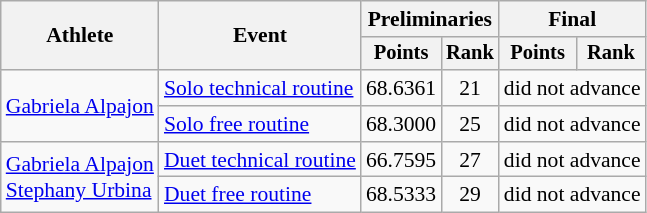<table class="wikitable" style="font-size:90%">
<tr>
<th rowspan="2">Athlete</th>
<th rowspan="2">Event</th>
<th colspan="2">Preliminaries</th>
<th colspan="2">Final</th>
</tr>
<tr style="font-size:95%">
<th>Points</th>
<th>Rank</th>
<th>Points</th>
<th>Rank</th>
</tr>
<tr align="center">
<td align="left" rowspan=2><a href='#'>Gabriela Alpajon</a></td>
<td align="left"><a href='#'>Solo technical routine</a></td>
<td>68.6361</td>
<td>21</td>
<td colspan=2>did not advance</td>
</tr>
<tr align="center">
<td align="left"><a href='#'>Solo free routine</a></td>
<td>68.3000</td>
<td>25</td>
<td colspan=2>did not advance</td>
</tr>
<tr align="center">
<td align="left" rowspan=2><a href='#'>Gabriela Alpajon</a><br><a href='#'>Stephany Urbina</a></td>
<td align="left"><a href='#'>Duet technical routine</a></td>
<td>66.7595</td>
<td>27</td>
<td colspan=2>did not advance</td>
</tr>
<tr align="center">
<td align="left"><a href='#'>Duet free routine</a></td>
<td>68.5333</td>
<td>29</td>
<td colspan=2>did not advance</td>
</tr>
</table>
